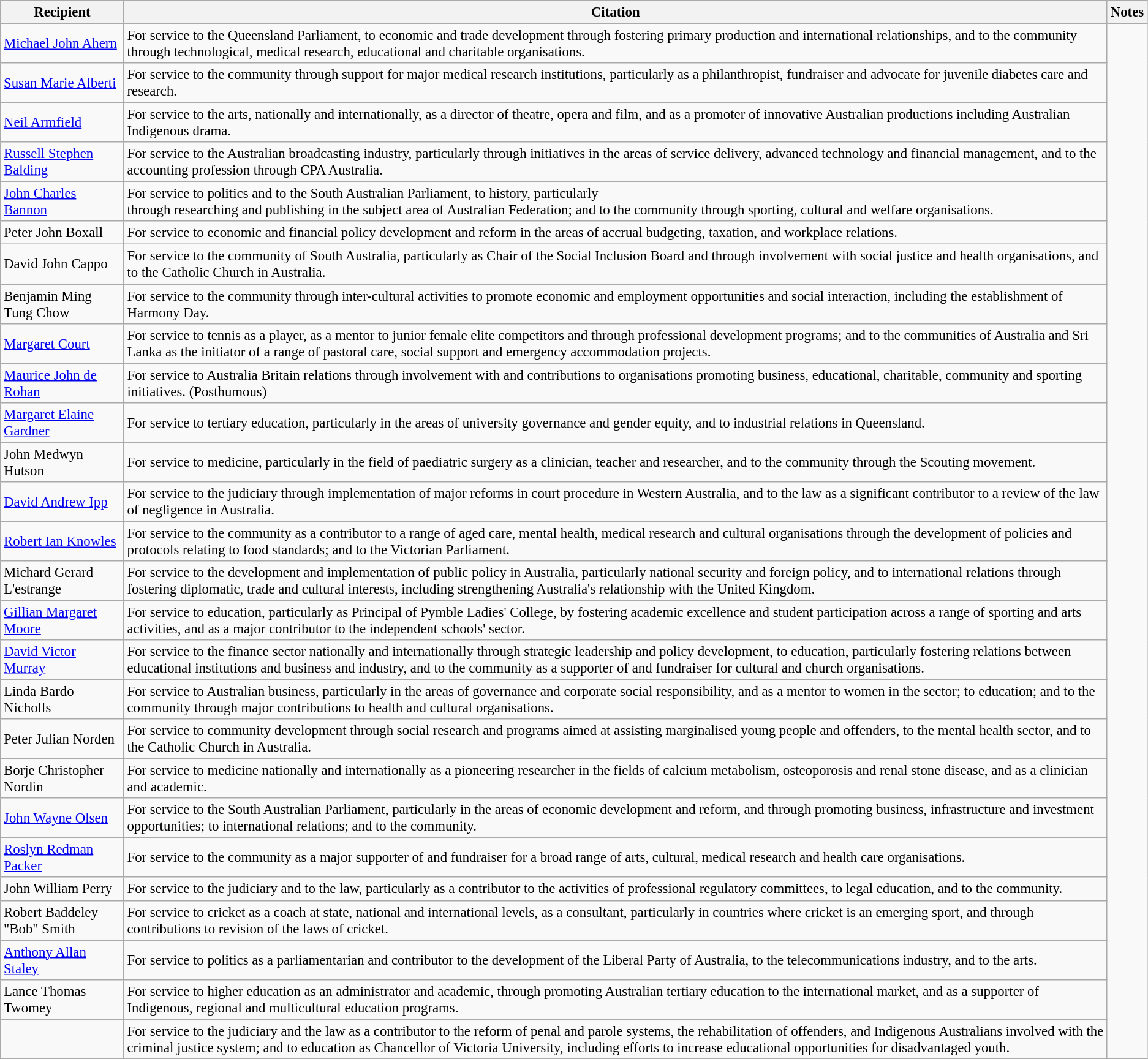<table class="wikitable" style="font-size:95%;">
<tr>
<th>Recipient</th>
<th>Citation</th>
<th>Notes</th>
</tr>
<tr>
<td> <a href='#'>Michael John Ahern</a></td>
<td>For service to the Queensland Parliament, to economic and trade development through fostering primary production and international relationships, and to the community through technological, medical research, educational and charitable organisations.</td>
<td rowspan=30></td>
</tr>
<tr>
<td> <a href='#'>Susan Marie Alberti</a> </td>
<td>For service to the community through support for major medical research institutions, particularly as a philanthropist, fundraiser and advocate for juvenile diabetes care and research.</td>
</tr>
<tr>
<td> <a href='#'>Neil Armfield</a></td>
<td>For service to the arts, nationally and internationally, as a director of theatre, opera and film, and as a promoter of innovative Australian productions including Australian Indigenous drama.</td>
</tr>
<tr>
<td><a href='#'>Russell Stephen Balding</a></td>
<td>For service to the Australian broadcasting industry, particularly through initiatives in the areas of service delivery, advanced technology and financial management, and to the accounting profession through CPA Australia.</td>
</tr>
<tr>
<td> <a href='#'>John Charles Bannon</a></td>
<td>For service to politics and to the South Australian Parliament, to history, particularly<br>through researching and publishing in the subject area of Australian Federation; and
to the community through sporting, cultural and welfare organisations.</td>
</tr>
<tr>
<td> Peter John Boxall</td>
<td>For service to economic and financial policy development and reform in the areas of accrual budgeting, taxation, and workplace relations.</td>
</tr>
<tr>
<td> David John Cappo</td>
<td>For service to the community of South Australia, particularly as Chair of the Social Inclusion Board and through involvement with social justice and health organisations, and to the Catholic Church in Australia.</td>
</tr>
<tr>
<td>Benjamin Ming Tung Chow</td>
<td>For service to the community through inter-cultural activities to promote economic and employment opportunities and social interaction, including the establishment of Harmony Day.</td>
</tr>
<tr>
<td> <a href='#'>Margaret Court</a> </td>
<td>For service to tennis as a player, as a mentor to junior female elite competitors and through professional development programs; and to the communities of Australia and Sri Lanka as the initiator of a range of pastoral care, social support and emergency accommodation projects.</td>
</tr>
<tr>
<td><a href='#'>Maurice John de Rohan</a> </td>
<td>For service to Australia Britain relations through involvement with and contributions to organisations promoting business, educational, charitable, community and sporting initiatives. (Posthumous)</td>
</tr>
<tr>
<td> <a href='#'>Margaret Elaine Gardner</a></td>
<td>For service to tertiary education, particularly in the areas of university governance and gender equity, and to industrial relations in Queensland.</td>
</tr>
<tr>
<td> John Medwyn Hutson</td>
<td>For service to medicine, particularly in the field of paediatric surgery as a clinician, teacher and researcher, and to the community through the Scouting movement.</td>
</tr>
<tr>
<td> <a href='#'>David Andrew Ipp</a></td>
<td>For service to the judiciary through implementation of major reforms in court procedure in Western Australia, and to the law as a significant contributor to a review of the law of negligence in Australia.</td>
</tr>
<tr>
<td> <a href='#'>Robert Ian Knowles</a></td>
<td>For service to the community as a contributor to a range of aged care, mental health, medical research and cultural organisations through the development of policies and protocols relating to food standards; and to the Victorian Parliament.</td>
</tr>
<tr>
<td>Michard Gerard L'estrange</td>
<td>For service to the development and implementation of public policy in Australia, particularly national security and foreign policy, and to international relations through fostering diplomatic, trade and cultural interests, including strengthening Australia's relationship with the United Kingdom.</td>
</tr>
<tr>
<td><a href='#'>Gillian Margaret Moore</a></td>
<td>For service to education, particularly as Principal of Pymble Ladies' College, by fostering academic excellence and student participation across a range of sporting and arts activities, and as a major contributor to the independent schools' sector.</td>
</tr>
<tr>
<td><a href='#'>David Victor Murray</a></td>
<td>For service to the finance sector nationally and internationally through strategic leadership and policy development, to education, particularly fostering relations between educational institutions and business and industry, and to the community as a supporter of and fundraiser for cultural and church organisations.</td>
</tr>
<tr>
<td>Linda Bardo Nicholls</td>
<td>For service to Australian business, particularly in the areas of governance and corporate social responsibility, and as a mentor to women in the sector; to education; and to the community through major contributions to health and cultural organisations.</td>
</tr>
<tr>
<td> Peter Julian Norden</td>
<td>For service to community development through social research and programs aimed at assisting marginalised young people and offenders, to the mental health sector, and to the Catholic Church in Australia.</td>
</tr>
<tr>
<td> Borje Christopher Nordin</td>
<td>For service to medicine nationally and internationally as a pioneering researcher in the fields of calcium metabolism, osteoporosis and renal stone disease, and as a clinician and academic.</td>
</tr>
<tr>
<td> <a href='#'>John Wayne Olsen</a></td>
<td>For service to the South Australian Parliament, particularly in the areas of economic development and reform, and through promoting business, infrastructure and investment opportunities; to international relations; and to the community.</td>
</tr>
<tr>
<td><a href='#'>Roslyn Redman Packer</a></td>
<td>For service to the community as a major supporter of and fundraiser for a broad range of arts, cultural, medical research and health care organisations.</td>
</tr>
<tr>
<td> John William Perry</td>
<td>For service to the judiciary and to the law, particularly as a contributor to the activities of professional regulatory committees, to legal education, and to the community.</td>
</tr>
<tr>
<td>Robert Baddeley "Bob" Smith </td>
<td>For service to cricket as a coach at state, national and international levels, as a consultant, particularly in countries where cricket is an emerging sport, and through contributions to revision of the laws of cricket.</td>
</tr>
<tr>
<td> <a href='#'>Anthony Allan Staley</a></td>
<td>For service to politics as a parliamentarian and contributor to the development of the Liberal Party of Australia, to the telecommunications industry, and to the arts.</td>
</tr>
<tr>
<td> Lance Thomas Twomey </td>
<td>For service to higher education as an administrator and academic, through promoting Australian tertiary education to the international market, and as a supporter of Indigenous, regional and multicultural education programs.</td>
</tr>
<tr>
<td></td>
<td>For service to the judiciary and the law as a contributor to the reform of penal and parole systems, the rehabilitation of offenders, and Indigenous Australians involved with the criminal justice system; and to education as Chancellor of Victoria University, including efforts to increase educational opportunities for disadvantaged youth.</td>
</tr>
</table>
